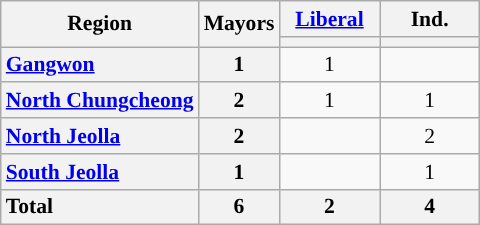<table class="wikitable" style="text-align:center; font-size: 0.9em;">
<tr>
<th rowspan="2">Region</th>
<th rowspan="2">Mayors</th>
<th class="unsortable" style="width:60px;"><a href='#'>Liberal</a></th>
<th class="unsortable" style="width:60px;">Ind.</th>
</tr>
<tr>
<th style="background:"></th>
<th style="background:"></th>
</tr>
<tr>
<th style="text-align: left;"><a href='#'>Gangwon</a></th>
<th>1</th>
<td>1</td>
<td></td>
</tr>
<tr>
<th style="text-align: left;"><a href='#'>North Chungcheong</a></th>
<th>2</th>
<td>1</td>
<td>1</td>
</tr>
<tr>
<th style="text-align: left;"><a href='#'>North Jeolla</a></th>
<th>2</th>
<td></td>
<td>2</td>
</tr>
<tr>
<th style="text-align: left;"><a href='#'>South Jeolla</a></th>
<th>1</th>
<td></td>
<td>1</td>
</tr>
<tr class="sortbottom">
<th style="text-align: left;">Total</th>
<th>6</th>
<th>2</th>
<th>4</th>
</tr>
</table>
